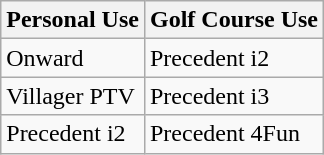<table class="wikitable">
<tr>
<th>Personal Use</th>
<th>Golf Course Use</th>
</tr>
<tr>
<td>Onward</td>
<td>Precedent i2</td>
</tr>
<tr>
<td>Villager PTV</td>
<td>Precedent i3</td>
</tr>
<tr>
<td>Precedent i2</td>
<td>Precedent 4Fun</td>
</tr>
</table>
